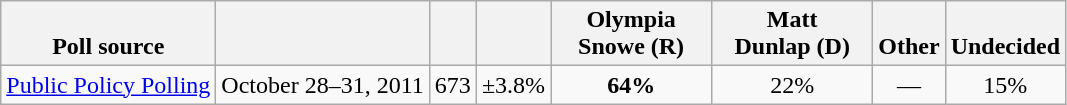<table class="wikitable" style="text-align:center">
<tr valign= bottom>
<th>Poll source</th>
<th></th>
<th></th>
<th></th>
<th style="width:100px;">Olympia<br>Snowe (R)</th>
<th style="width:100px;">Matt<br>Dunlap (D)</th>
<th>Other</th>
<th>Undecided</th>
</tr>
<tr>
<td align=left><a href='#'>Public Policy Polling</a></td>
<td>October 28–31, 2011</td>
<td>673</td>
<td>±3.8%</td>
<td><strong>64%</strong></td>
<td>22%</td>
<td>—</td>
<td>15%</td>
</tr>
</table>
